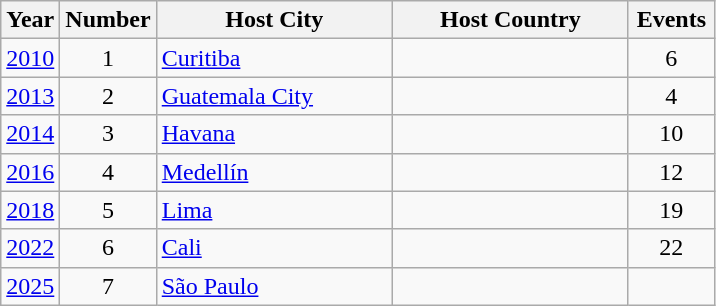<table class="wikitable" style="font-size:100%">
<tr>
<th width="30">Year</th>
<th width="30">Number</th>
<th width="150">Host City</th>
<th width="150">Host Country</th>
<th width="50">Events</th>
</tr>
<tr>
<td align="center"><a href='#'>2010</a></td>
<td align="center">1</td>
<td><a href='#'>Curitiba</a></td>
<td></td>
<td align="center">6</td>
</tr>
<tr>
<td align="center"><a href='#'>2013</a></td>
<td align="center">2</td>
<td><a href='#'>Guatemala City</a></td>
<td></td>
<td align="center">4</td>
</tr>
<tr>
<td align="center"><a href='#'>2014</a></td>
<td align="center">3</td>
<td><a href='#'>Havana</a></td>
<td></td>
<td align="center">10</td>
</tr>
<tr>
<td align="center"><a href='#'>2016</a></td>
<td align="center">4</td>
<td><a href='#'>Medellín</a></td>
<td></td>
<td align="center">12</td>
</tr>
<tr>
<td align="center"><a href='#'>2018</a></td>
<td align="center">5</td>
<td><a href='#'>Lima</a></td>
<td></td>
<td align="center">19</td>
</tr>
<tr>
<td align="center"><a href='#'>2022</a></td>
<td align="center">6</td>
<td><a href='#'>Cali</a></td>
<td></td>
<td align="center">22</td>
</tr>
<tr>
<td align="center"><a href='#'>2025</a></td>
<td align="center">7</td>
<td><a href='#'>São Paulo</a></td>
<td></td>
<td></td>
</tr>
</table>
